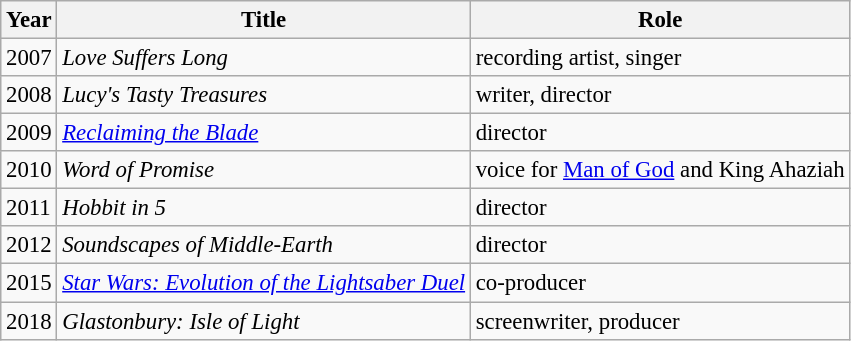<table class="wikitable" style="font-size: 95%;">
<tr>
<th>Year</th>
<th>Title</th>
<th>Role</th>
</tr>
<tr>
<td>2007</td>
<td><em>Love Suffers Long</em></td>
<td>recording artist, singer</td>
</tr>
<tr>
<td>2008</td>
<td><em>Lucy's Tasty Treasures</em></td>
<td>writer, director</td>
</tr>
<tr>
<td>2009</td>
<td><em><a href='#'>Reclaiming the Blade</a></em></td>
<td>director</td>
</tr>
<tr>
<td>2010</td>
<td><em>Word of Promise</em></td>
<td>voice for <a href='#'>Man of God</a> and King Ahaziah</td>
</tr>
<tr>
<td>2011</td>
<td><em>Hobbit in 5</em></td>
<td>director</td>
</tr>
<tr>
<td>2012</td>
<td><em>Soundscapes of Middle-Earth</em></td>
<td>director</td>
</tr>
<tr>
<td>2015</td>
<td><em><a href='#'>Star Wars: Evolution of the Lightsaber Duel</a></em></td>
<td>co-producer</td>
</tr>
<tr>
<td>2018</td>
<td><em>Glastonbury: Isle of Light</em></td>
<td>screenwriter, producer</td>
</tr>
</table>
